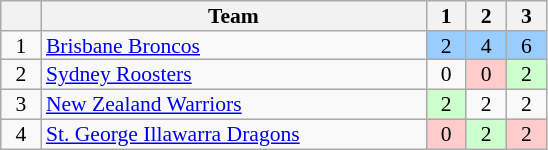<table class="wikitable" style="text-align:center; line-height: 90%; font-size:90%;">
<tr>
<th width=20 abbr="Position"></th>
<th width=250>Team</th>
<th width=20 abbr="Round 1">1</th>
<th width=20 abbr="Round 2">2</th>
<th width=20 abbr="Round 3">3</th>
</tr>
<tr>
<td>1</td>
<td style="text-align:left;"> <a href='#'>Brisbane Broncos</a></td>
<td style="background: #99ccff;">2</td>
<td style="background: #99ccff;">4</td>
<td style="background: #99ccff;">6</td>
</tr>
<tr>
<td>2</td>
<td style="text-align:left;"> <a href='#'>Sydney Roosters</a></td>
<td>0</td>
<td style="background: #ffcccc;">0</td>
<td style="background: #ccffcc;">2</td>
</tr>
<tr>
<td>3</td>
<td style="text-align:left;"> <a href='#'>New Zealand Warriors</a></td>
<td style="background: #ccffcc;">2</td>
<td>2</td>
<td>2</td>
</tr>
<tr>
<td>4</td>
<td style="text-align:left;"> <a href='#'>St. George Illawarra Dragons</a></td>
<td style="background: #ffcccc;">0</td>
<td style="background: #ccffcc;">2</td>
<td style="background: #ffcccc;">2</td>
</tr>
</table>
